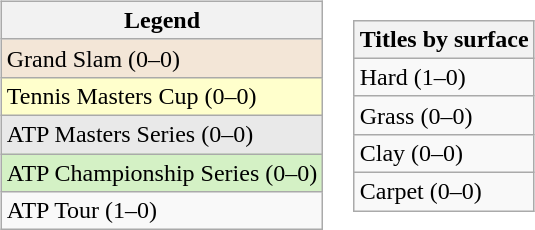<table>
<tr>
<td><br><table class="wikitable sortable">
<tr>
<th>Legend</th>
</tr>
<tr style="background:#f3e6d7;">
<td>Grand Slam (0–0)</td>
</tr>
<tr style="background:#ffffcc;">
<td>Tennis Masters Cup (0–0)</td>
</tr>
<tr style="background:#e9e9e9;">
<td>ATP Masters Series (0–0)</td>
</tr>
<tr style="background:#d4f1c5;">
<td>ATP Championship Series (0–0)</td>
</tr>
<tr>
<td>ATP Tour (1–0)</td>
</tr>
</table>
</td>
<td><br><table class="wikitable sortable">
<tr>
<th>Titles by surface</th>
</tr>
<tr>
<td>Hard (1–0)</td>
</tr>
<tr>
<td>Grass (0–0)</td>
</tr>
<tr>
<td>Clay (0–0)</td>
</tr>
<tr>
<td>Carpet (0–0)</td>
</tr>
</table>
</td>
</tr>
</table>
